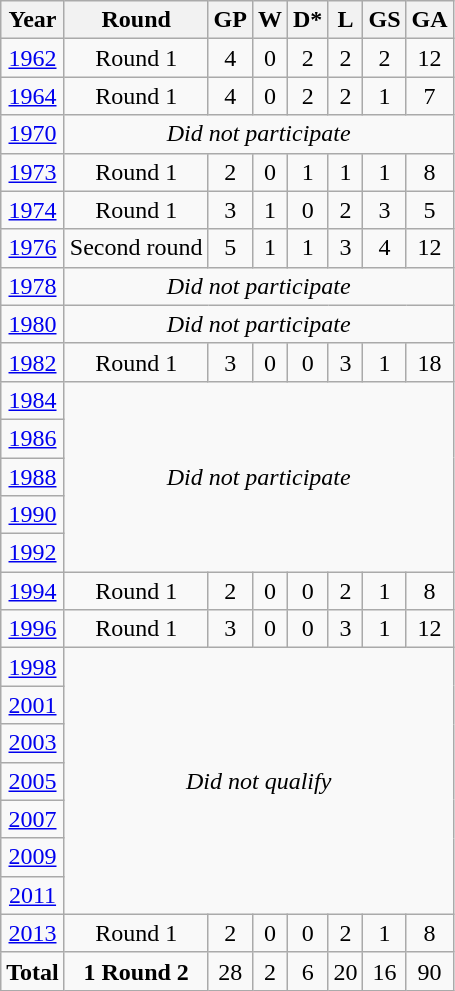<table class="wikitable" style="text-align: center;">
<tr>
<th>Year</th>
<th>Round</th>
<th>GP</th>
<th>W</th>
<th>D*</th>
<th>L</th>
<th>GS</th>
<th>GA</th>
</tr>
<tr>
<td> <a href='#'>1962</a></td>
<td>Round 1</td>
<td>4</td>
<td>0</td>
<td>2</td>
<td>2</td>
<td>2</td>
<td>12</td>
</tr>
<tr>
<td> <a href='#'>1964</a></td>
<td>Round 1</td>
<td>4</td>
<td>0</td>
<td>2</td>
<td>2</td>
<td>1</td>
<td>7</td>
</tr>
<tr>
<td> <a href='#'>1970</a></td>
<td rowspan="1" colspan="8"><em>Did not participate</em></td>
</tr>
<tr>
<td> <a href='#'>1973</a></td>
<td>Round 1</td>
<td>2</td>
<td>0</td>
<td>1</td>
<td>1</td>
<td>1</td>
<td>8</td>
</tr>
<tr>
<td> <a href='#'>1974</a></td>
<td>Round 1</td>
<td>3</td>
<td>1</td>
<td>0</td>
<td>2</td>
<td>3</td>
<td>5</td>
</tr>
<tr>
<td> <a href='#'>1976</a></td>
<td>Second round</td>
<td>5</td>
<td>1</td>
<td>1</td>
<td>3</td>
<td>4</td>
<td>12</td>
</tr>
<tr>
<td> <a href='#'>1978</a></td>
<td rowspan="1" colspan="8"><em>Did not participate</em></td>
</tr>
<tr>
<td> <a href='#'>1980</a></td>
<td rowspan="1" colspan="8"><em>Did not participate</em></td>
</tr>
<tr>
<td> <a href='#'>1982</a></td>
<td>Round 1</td>
<td>3</td>
<td>0</td>
<td>0</td>
<td>3</td>
<td>1</td>
<td>18</td>
</tr>
<tr>
<td> <a href='#'>1984</a></td>
<td rowspan="5" colspan="8"><em>Did not participate</em></td>
</tr>
<tr>
<td> <a href='#'>1986</a></td>
</tr>
<tr>
<td> <a href='#'>1988</a></td>
</tr>
<tr>
<td> <a href='#'>1990</a></td>
</tr>
<tr>
<td> <a href='#'>1992</a></td>
</tr>
<tr>
<td> <a href='#'>1994</a></td>
<td>Round 1</td>
<td>2</td>
<td>0</td>
<td>0</td>
<td>2</td>
<td>1</td>
<td>8</td>
</tr>
<tr>
<td> <a href='#'>1996</a></td>
<td>Round 1</td>
<td>3</td>
<td>0</td>
<td>0</td>
<td>3</td>
<td>1</td>
<td>12</td>
</tr>
<tr>
<td><a href='#'>1998</a></td>
<td rowspan="7" colspan="8"><em>Did not qualify</em></td>
</tr>
<tr>
<td><a href='#'>2001</a></td>
</tr>
<tr>
<td><a href='#'>2003</a></td>
</tr>
<tr>
<td><a href='#'>2005</a></td>
</tr>
<tr>
<td><a href='#'>2007</a></td>
</tr>
<tr>
<td><a href='#'>2009</a></td>
</tr>
<tr>
<td> <a href='#'>2011</a></td>
</tr>
<tr>
<td> <a href='#'>2013</a></td>
<td>Round 1</td>
<td>2</td>
<td>0</td>
<td>0</td>
<td>2</td>
<td>1</td>
<td>8</td>
</tr>
<tr>
<td><strong>Total</strong></td>
<td><strong>1 Round 2</strong></td>
<td>28</td>
<td>2</td>
<td>6</td>
<td>20</td>
<td>16</td>
<td>90</td>
</tr>
</table>
